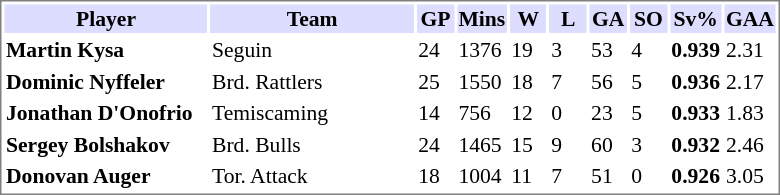<table cellpadding="0">
<tr align="left" style="vertical-align: top">
<td></td>
<td><br><table cellpadding="1" width="520px" style="font-size: 90%; border: 1px solid gray;">
<tr>
<th bgcolor="#DDDDFF" width="27.5%">Player</th>
<th bgcolor="#DDDDFF" width="27.5%">Team</th>
<th bgcolor="#DDDDFF" width="5%">GP</th>
<th bgcolor="#DDDDFF" width="5%">Mins</th>
<th bgcolor="#DDDDFF" width="5%">W</th>
<th bgcolor="#DDDDFF" width="5%">L</th>
<th bgcolor="#DDDDFF" width="5%">GA</th>
<th bgcolor="#DDDDFF" width="5%">SO</th>
<th bgcolor="#DDDDFF" width="5%">Sv%</th>
<th bgcolor="#DDDDFF" width="5%">GAA</th>
</tr>
<tr>
<td><strong>Martin Kysa</strong></td>
<td>Seguin</td>
<td>24</td>
<td>1376</td>
<td>19</td>
<td>3</td>
<td>53</td>
<td>4</td>
<td><strong>0.939</strong></td>
<td>2.31</td>
</tr>
<tr>
<td><strong>Dominic Nyffeler</strong></td>
<td>Brd. Rattlers</td>
<td>25</td>
<td>1550</td>
<td>18</td>
<td>7</td>
<td>56</td>
<td>5</td>
<td><strong>0.936</strong></td>
<td>2.17</td>
</tr>
<tr>
<td><strong>Jonathan D'Onofrio</strong></td>
<td>Temiscaming</td>
<td>14</td>
<td>756</td>
<td>12</td>
<td>0</td>
<td>23</td>
<td>5</td>
<td><strong>0.933</strong></td>
<td>1.83</td>
</tr>
<tr>
<td><strong>Sergey Bolshakov</strong></td>
<td>Brd. Bulls</td>
<td>24</td>
<td>1465</td>
<td>15</td>
<td>9</td>
<td>60</td>
<td>3</td>
<td><strong>0.932</strong></td>
<td>2.46</td>
</tr>
<tr>
<td><strong>Donovan Auger</strong></td>
<td>Tor. Attack</td>
<td>18</td>
<td>1004</td>
<td>11</td>
<td>7</td>
<td>51</td>
<td>0</td>
<td><strong>0.926</strong></td>
<td>3.05</td>
</tr>
</table>
</td>
</tr>
</table>
